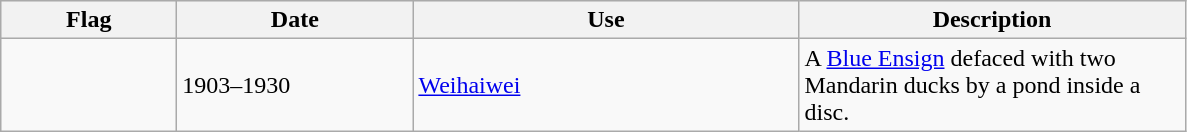<table class="wikitable">
<tr style="background:#efefef;">
<th style="width:110px;">Flag</th>
<th style="width:150px;">Date</th>
<th style="width:250px;">Use</th>
<th style="width:250px;">Description</th>
</tr>
<tr>
<td></td>
<td>1903–1930</td>
<td><a href='#'>Weihaiwei</a></td>
<td>A <a href='#'>Blue Ensign</a> defaced with two Mandarin ducks by a pond inside a disc.</td>
</tr>
</table>
